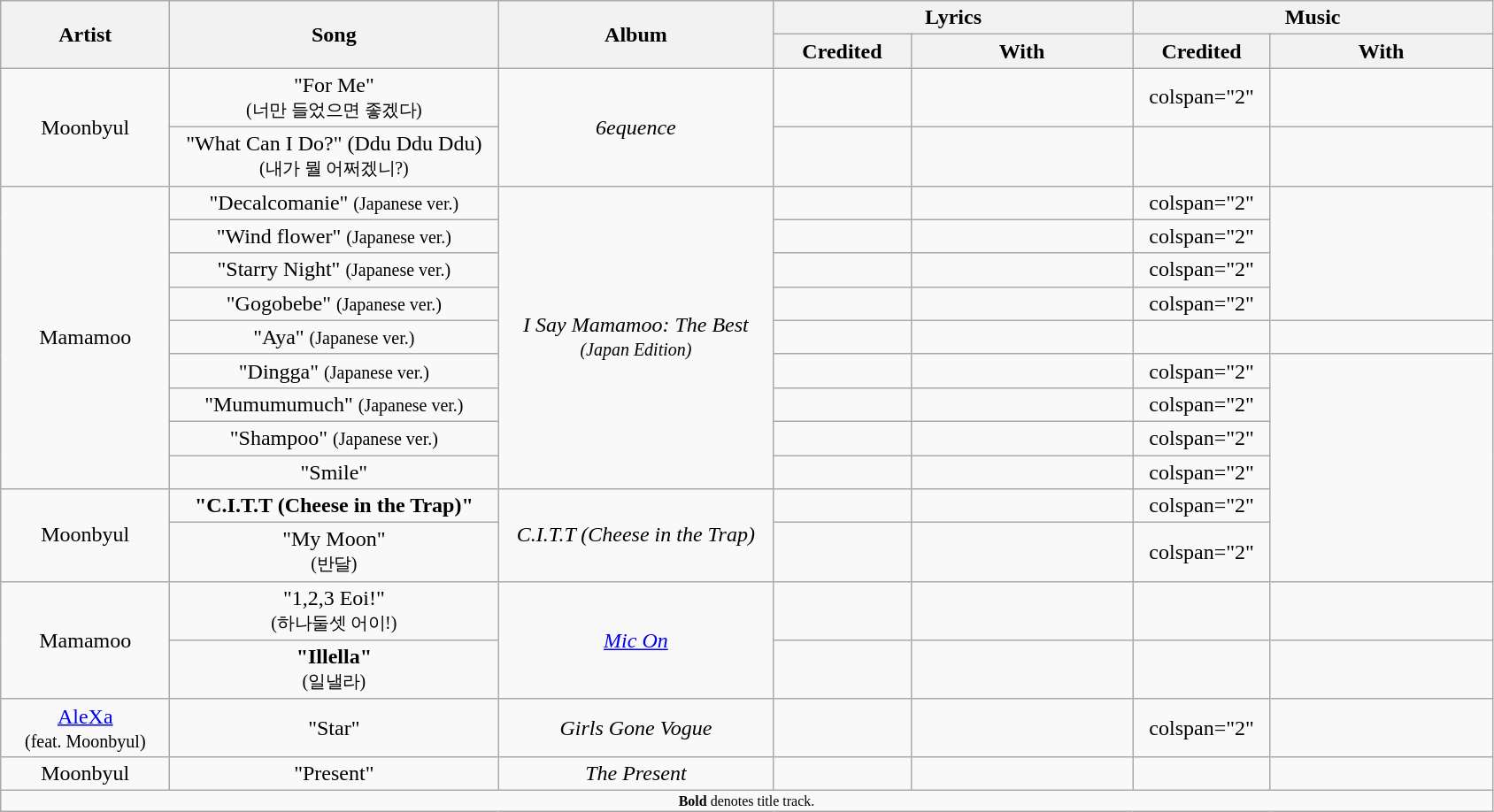<table class="wikitable" style="text-align:center;">
<tr>
<th rowspan="2" style="width:7.5em;">Artist</th>
<th rowspan="2" style="width:15em;">Song</th>
<th rowspan="2" style="width:12.5em;">Album</th>
<th colspan="2" style="width:16em;">Lyrics</th>
<th colspan="2" style="width:16em;">Music</th>
</tr>
<tr>
<th style="width:6em;">Credited</th>
<th style="width:10em;">With</th>
<th style="width:6em;">Credited</th>
<th style="width:10em;">With</th>
</tr>
<tr>
<td rowspan="2">Moonbyul</td>
<td>"For Me" <br><small>(너만 들었으면 좋겠다)</small></td>
<td rowspan="2"><em>6equence</em></td>
<td></td>
<td></td>
<td>colspan="2" </td>
</tr>
<tr>
<td>"What Can I Do?" (Ddu Ddu Ddu) <br><small>(내가 뭘 어쩌겠니?)</small></td>
<td></td>
<td></td>
<td></td>
<td></td>
</tr>
<tr>
<td rowspan="9">Mamamoo</td>
<td>"Decalcomanie" <small>(Japanese ver.)</small></td>
<td rowspan="9"><em>I Say Mamamoo: The Best <small>(Japan Edition)</small></em></td>
<td></td>
<td></td>
<td>colspan="2" </td>
</tr>
<tr>
<td>"Wind flower" <small>(Japanese ver.)</small></td>
<td></td>
<td></td>
<td>colspan="2" </td>
</tr>
<tr>
<td>"Starry Night" <small>(Japanese ver.)</small></td>
<td></td>
<td></td>
<td>colspan="2" </td>
</tr>
<tr>
<td>"Gogobebe" <small>(Japanese ver.)</small></td>
<td></td>
<td></td>
<td>colspan="2" </td>
</tr>
<tr>
<td>"Aya" <small>(Japanese ver.)</small></td>
<td></td>
<td></td>
<td></td>
<td></td>
</tr>
<tr>
<td>"Dingga" <small>(Japanese ver.)</small></td>
<td></td>
<td></td>
<td>colspan="2" </td>
</tr>
<tr>
<td>"Mumumumuch" <small>(Japanese ver.)</small></td>
<td></td>
<td></td>
<td>colspan="2" </td>
</tr>
<tr>
<td>"Shampoo" <small>(Japanese ver.)</small></td>
<td></td>
<td></td>
<td>colspan="2" </td>
</tr>
<tr>
<td>"Smile"</td>
<td></td>
<td></td>
<td>colspan="2" </td>
</tr>
<tr>
<td rowspan="2">Moonbyul</td>
<td><strong>"C.I.T.T (Cheese in the Trap)"</strong></td>
<td rowspan="2"><em>C.I.T.T (Cheese in the Trap)</em></td>
<td></td>
<td></td>
<td>colspan="2" </td>
</tr>
<tr>
<td>"My Moon" <br><small>(반달)</small></td>
<td></td>
<td></td>
<td>colspan="2" </td>
</tr>
<tr>
<td rowspan="2">Mamamoo</td>
<td>"1,2,3 Eoi!" <br><small>(하나둘셋 어이!)</small></td>
<td rowspan="2"><em><a href='#'>Mic On</a></em></td>
<td></td>
<td></td>
<td></td>
<td></td>
</tr>
<tr>
<td><strong>"Illella"</strong> <br><small>(일낼라)</small></td>
<td></td>
<td></td>
<td></td>
<td></td>
</tr>
<tr>
<td><a href='#'>AleXa</a> <br><small>(feat. Moonbyul)</small></td>
<td>"Star"</td>
<td><em>Girls Gone Vogue</em></td>
<td></td>
<td></td>
<td>colspan="2" </td>
</tr>
<tr>
<td>Moonbyul</td>
<td>"Present"</td>
<td><em>The Present</em></td>
<td></td>
<td></td>
<td></td>
<td></td>
</tr>
<tr>
<td colspan="7" style="text-align:center; font-size:8pt;"><strong>Bold</strong> denotes title track.</td>
</tr>
</table>
